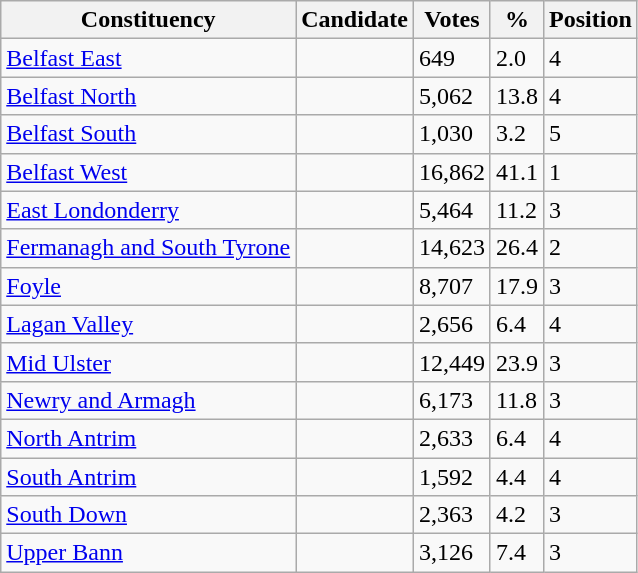<table class="wikitable sortable">
<tr>
<th>Constituency</th>
<th>Candidate</th>
<th>Votes</th>
<th>%</th>
<th>Position</th>
</tr>
<tr>
<td><a href='#'>Belfast East</a></td>
<td></td>
<td>649</td>
<td>2.0</td>
<td>4</td>
</tr>
<tr>
<td><a href='#'>Belfast North</a></td>
<td></td>
<td>5,062</td>
<td>13.8</td>
<td>4</td>
</tr>
<tr>
<td><a href='#'>Belfast South</a></td>
<td></td>
<td>1,030</td>
<td>3.2</td>
<td>5</td>
</tr>
<tr>
<td><a href='#'>Belfast West</a></td>
<td></td>
<td>16,862</td>
<td>41.1</td>
<td>1</td>
</tr>
<tr>
<td><a href='#'>East Londonderry</a></td>
<td></td>
<td>5,464</td>
<td>11.2</td>
<td>3</td>
</tr>
<tr>
<td><a href='#'>Fermanagh and South Tyrone</a></td>
<td></td>
<td>14,623</td>
<td>26.4</td>
<td>2</td>
</tr>
<tr>
<td><a href='#'>Foyle</a></td>
<td></td>
<td>8,707</td>
<td>17.9</td>
<td>3</td>
</tr>
<tr>
<td><a href='#'>Lagan Valley</a></td>
<td></td>
<td>2,656</td>
<td>6.4</td>
<td>4</td>
</tr>
<tr>
<td><a href='#'>Mid Ulster</a></td>
<td></td>
<td>12,449</td>
<td>23.9</td>
<td>3</td>
</tr>
<tr>
<td><a href='#'>Newry and Armagh</a></td>
<td></td>
<td>6,173</td>
<td>11.8</td>
<td>3</td>
</tr>
<tr>
<td><a href='#'>North Antrim</a></td>
<td></td>
<td>2,633</td>
<td>6.4</td>
<td>4</td>
</tr>
<tr>
<td><a href='#'>South Antrim</a></td>
<td></td>
<td>1,592</td>
<td>4.4</td>
<td>4</td>
</tr>
<tr>
<td><a href='#'>South Down</a></td>
<td></td>
<td>2,363</td>
<td>4.2</td>
<td>3</td>
</tr>
<tr>
<td><a href='#'>Upper Bann</a></td>
<td></td>
<td>3,126</td>
<td>7.4</td>
<td>3</td>
</tr>
</table>
